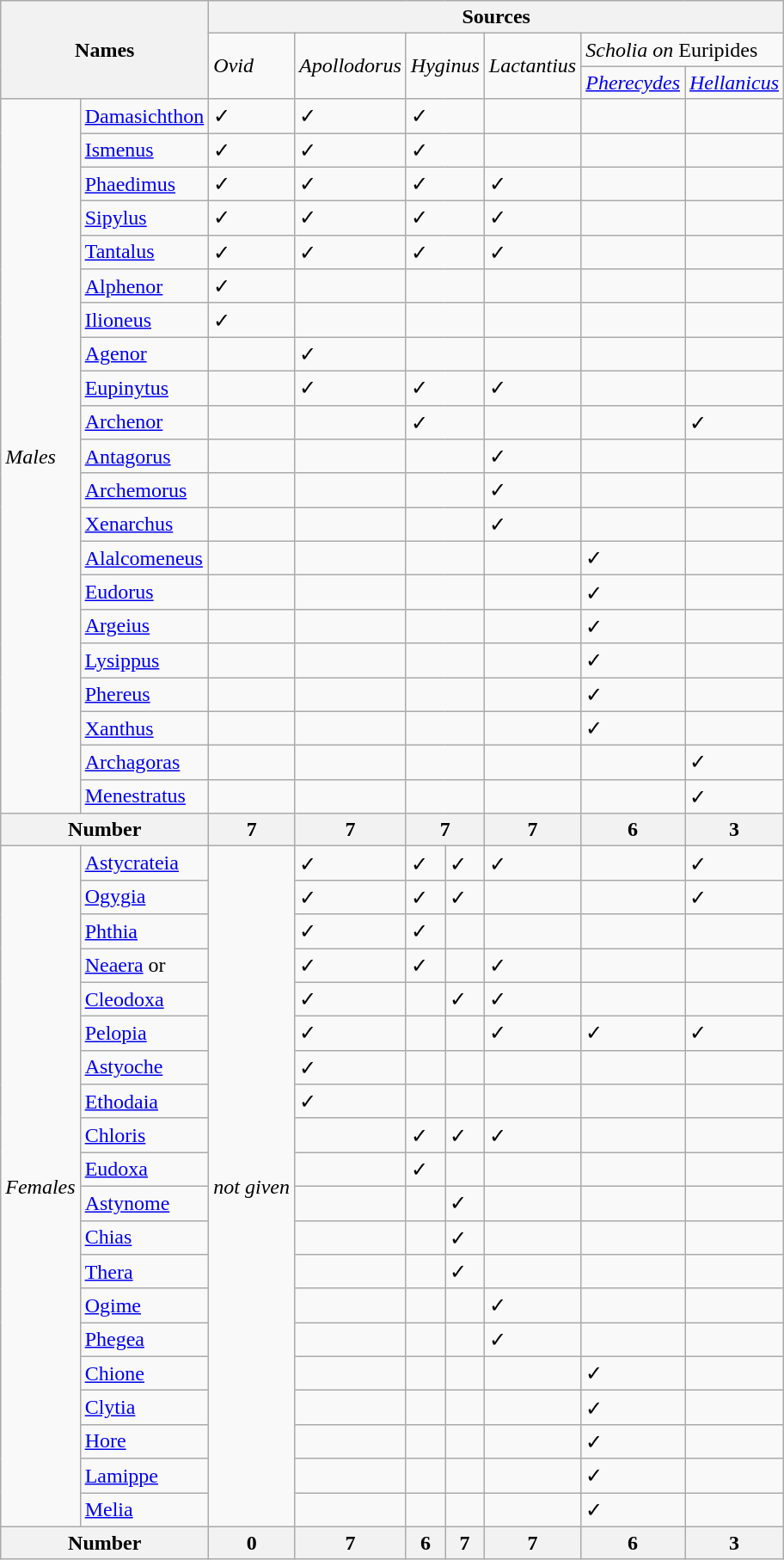<table class="wikitable">
<tr>
<th colspan="2" rowspan="3">Names</th>
<th colspan="7">Sources</th>
</tr>
<tr>
<td rowspan="2"><em>Ovid</em></td>
<td rowspan="2"><em>Apollodorus</em></td>
<td colspan="2" rowspan="2"><em>Hyginus</em></td>
<td rowspan="2"><em>Lactantius</em></td>
<td colspan="2"><em>Scholia on</em> Euripides</td>
</tr>
<tr>
<td><a href='#'><em>Pherecydes</em></a></td>
<td><a href='#'><em>Hellanicus</em></a></td>
</tr>
<tr>
<td rowspan="21"><em>Males</em></td>
<td><a href='#'>Damasichthon</a></td>
<td>✓</td>
<td>✓</td>
<td colspan="2">✓</td>
<td></td>
<td></td>
<td></td>
</tr>
<tr>
<td><a href='#'>Ismenus</a></td>
<td>✓</td>
<td>✓</td>
<td colspan="2">✓</td>
<td></td>
<td></td>
<td></td>
</tr>
<tr>
<td><a href='#'>Phaedimus</a></td>
<td>✓</td>
<td>✓</td>
<td colspan="2">✓</td>
<td>✓</td>
<td></td>
<td></td>
</tr>
<tr>
<td><a href='#'>Sipylus</a></td>
<td>✓</td>
<td>✓</td>
<td colspan="2">✓</td>
<td>✓</td>
<td></td>
<td></td>
</tr>
<tr>
<td><a href='#'>Tantalus</a></td>
<td>✓</td>
<td>✓</td>
<td colspan="2">✓</td>
<td>✓</td>
<td></td>
<td></td>
</tr>
<tr>
<td><a href='#'>Alphenor</a></td>
<td>✓</td>
<td></td>
<td colspan="2"></td>
<td></td>
<td></td>
<td></td>
</tr>
<tr>
<td><a href='#'>Ilioneus</a></td>
<td>✓</td>
<td></td>
<td colspan="2"></td>
<td></td>
<td></td>
<td></td>
</tr>
<tr>
<td><a href='#'>Agenor</a></td>
<td></td>
<td>✓</td>
<td colspan="2"></td>
<td></td>
<td></td>
<td></td>
</tr>
<tr>
<td><a href='#'>Eupinytus</a></td>
<td></td>
<td>✓</td>
<td colspan="2">✓</td>
<td>✓</td>
<td></td>
<td></td>
</tr>
<tr>
<td><a href='#'>Archenor</a></td>
<td></td>
<td></td>
<td colspan="2">✓</td>
<td></td>
<td></td>
<td>✓</td>
</tr>
<tr>
<td><a href='#'>Antagorus</a></td>
<td></td>
<td></td>
<td colspan="2"></td>
<td>✓</td>
<td></td>
<td></td>
</tr>
<tr>
<td><a href='#'>Archemorus</a></td>
<td></td>
<td></td>
<td colspan="2"></td>
<td>✓</td>
<td></td>
<td></td>
</tr>
<tr>
<td><a href='#'>Xenarchus</a></td>
<td></td>
<td></td>
<td colspan="2"></td>
<td>✓</td>
<td></td>
<td></td>
</tr>
<tr>
<td><a href='#'>Alalcomeneus</a></td>
<td></td>
<td></td>
<td colspan="2"></td>
<td></td>
<td>✓</td>
<td></td>
</tr>
<tr>
<td><a href='#'>Eudorus</a></td>
<td></td>
<td></td>
<td colspan="2"></td>
<td></td>
<td>✓</td>
<td></td>
</tr>
<tr>
<td><a href='#'>Argeius</a></td>
<td></td>
<td></td>
<td colspan="2"></td>
<td></td>
<td>✓</td>
<td></td>
</tr>
<tr>
<td><a href='#'>Lysippus</a></td>
<td></td>
<td></td>
<td colspan="2"></td>
<td></td>
<td>✓</td>
<td></td>
</tr>
<tr>
<td><a href='#'>Phereus</a></td>
<td></td>
<td></td>
<td colspan="2"></td>
<td></td>
<td>✓</td>
<td></td>
</tr>
<tr>
<td><a href='#'>Xanthus</a></td>
<td></td>
<td></td>
<td colspan="2"></td>
<td></td>
<td>✓</td>
<td></td>
</tr>
<tr>
<td><a href='#'>Archagoras</a></td>
<td></td>
<td></td>
<td colspan="2"></td>
<td></td>
<td></td>
<td>✓</td>
</tr>
<tr>
<td><a href='#'>Menestratus</a></td>
<td></td>
<td></td>
<td colspan="2"></td>
<td></td>
<td></td>
<td>✓</td>
</tr>
<tr>
<th colspan="2"><strong>Number</strong></th>
<th><strong>7</strong></th>
<th><strong>7</strong></th>
<th colspan="2"><strong>7</strong></th>
<th><strong>7</strong></th>
<th><strong>6</strong></th>
<th><strong>3</strong></th>
</tr>
<tr>
<td rowspan="20"><em>Females</em></td>
<td><a href='#'>Astycrateia</a></td>
<td rowspan="20"><em>not given</em></td>
<td>✓</td>
<td>✓</td>
<td>✓</td>
<td>✓</td>
<td></td>
<td>✓</td>
</tr>
<tr>
<td><a href='#'>Ogygia</a></td>
<td>✓</td>
<td>✓</td>
<td>✓</td>
<td></td>
<td></td>
<td>✓</td>
</tr>
<tr>
<td><a href='#'>Phthia</a></td>
<td>✓</td>
<td>✓</td>
<td></td>
<td></td>
<td></td>
<td></td>
</tr>
<tr>
<td><a href='#'>Neaera</a> or</td>
<td>✓</td>
<td>✓</td>
<td></td>
<td>✓</td>
<td></td>
<td></td>
</tr>
<tr>
<td><a href='#'>Cleodoxa</a></td>
<td>✓</td>
<td></td>
<td>✓</td>
<td>✓</td>
<td></td>
<td></td>
</tr>
<tr>
<td><a href='#'>Pelopia</a></td>
<td>✓</td>
<td></td>
<td></td>
<td>✓</td>
<td>✓</td>
<td>✓</td>
</tr>
<tr>
<td><a href='#'>Astyoche</a></td>
<td>✓</td>
<td></td>
<td></td>
<td></td>
<td></td>
<td></td>
</tr>
<tr>
<td><a href='#'>Ethodaia</a></td>
<td>✓</td>
<td></td>
<td></td>
<td></td>
<td></td>
<td></td>
</tr>
<tr>
<td><a href='#'>Chloris</a></td>
<td></td>
<td>✓</td>
<td>✓</td>
<td>✓</td>
<td></td>
<td></td>
</tr>
<tr>
<td><a href='#'>Eudoxa</a></td>
<td></td>
<td>✓</td>
<td></td>
<td></td>
<td></td>
<td></td>
</tr>
<tr>
<td><a href='#'>Astynome</a></td>
<td></td>
<td></td>
<td>✓</td>
<td></td>
<td></td>
<td></td>
</tr>
<tr>
<td><a href='#'>Chias</a></td>
<td></td>
<td></td>
<td>✓</td>
<td></td>
<td></td>
<td></td>
</tr>
<tr>
<td><a href='#'>Thera</a></td>
<td></td>
<td></td>
<td>✓</td>
<td></td>
<td></td>
<td></td>
</tr>
<tr>
<td><a href='#'>Ogime</a></td>
<td></td>
<td></td>
<td></td>
<td>✓</td>
<td></td>
<td></td>
</tr>
<tr>
<td><a href='#'>Phegea</a></td>
<td></td>
<td></td>
<td></td>
<td>✓</td>
<td></td>
<td></td>
</tr>
<tr>
<td><a href='#'>Chione</a></td>
<td></td>
<td></td>
<td></td>
<td></td>
<td>✓</td>
<td></td>
</tr>
<tr>
<td><a href='#'>Clytia</a></td>
<td></td>
<td></td>
<td></td>
<td></td>
<td>✓</td>
<td></td>
</tr>
<tr>
<td><a href='#'>Hore</a></td>
<td></td>
<td></td>
<td></td>
<td></td>
<td>✓</td>
<td></td>
</tr>
<tr>
<td><a href='#'>Lamippe</a></td>
<td></td>
<td></td>
<td></td>
<td></td>
<td>✓</td>
<td></td>
</tr>
<tr>
<td><a href='#'>Melia</a></td>
<td></td>
<td></td>
<td></td>
<td></td>
<td>✓</td>
<td></td>
</tr>
<tr>
<th colspan="2"><strong>Number</strong></th>
<th>0</th>
<th>7</th>
<th>6</th>
<th>7</th>
<th>7</th>
<th>6</th>
<th>3</th>
</tr>
</table>
